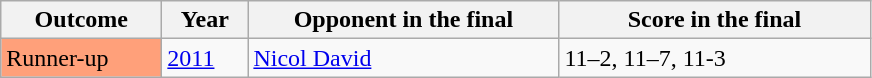<table class="sortable wikitable">
<tr>
<th width="100">Outcome</th>
<th width="50">Year</th>
<th width="200">Opponent in the final</th>
<th width="200">Score in the final</th>
</tr>
<tr>
<td bgcolor="ffa07a">Runner-up</td>
<td><a href='#'>2011</a></td>
<td> <a href='#'>Nicol David</a></td>
<td>11–2, 11–7, 11-3</td>
</tr>
</table>
